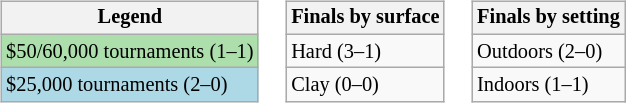<table>
<tr valign=top>
<td><br><table class="wikitable" style="font-size:85%;">
<tr>
<th>Legend</th>
</tr>
<tr style="background:#addfad;">
<td>$50/60,000 tournaments (1–1)</td>
</tr>
<tr style="background:lightblue;">
<td>$25,000 tournaments (2–0)</td>
</tr>
</table>
</td>
<td><br><table class="wikitable" style="font-size:85%;">
<tr>
<th>Finals by surface</th>
</tr>
<tr>
<td>Hard (3–1)</td>
</tr>
<tr>
<td>Clay (0–0)</td>
</tr>
</table>
</td>
<td valign=top><br><table class="wikitable" style="font-size:85%;">
<tr>
<th>Finals by setting</th>
</tr>
<tr>
<td>Outdoors (2–0)</td>
</tr>
<tr>
<td>Indoors (1–1)</td>
</tr>
</table>
</td>
</tr>
</table>
